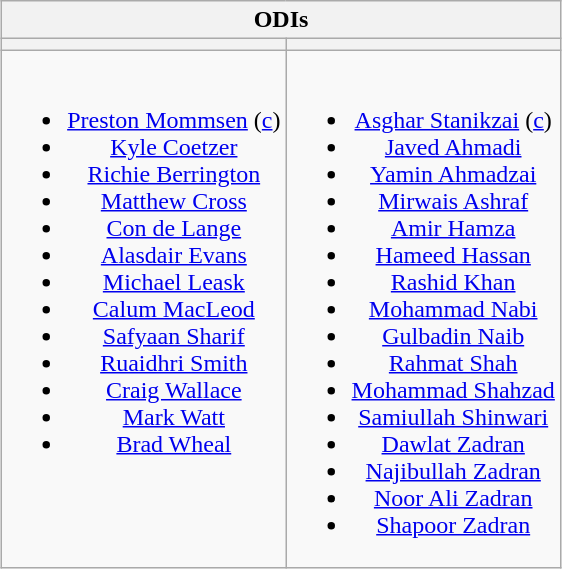<table class="wikitable" style="text-align:center; margin:auto">
<tr>
<th colspan=2>ODIs</th>
</tr>
<tr>
<th></th>
<th></th>
</tr>
<tr style="vertical-align:top">
<td><br><ul><li><a href='#'>Preston Mommsen</a> (<a href='#'>c</a>)</li><li><a href='#'>Kyle Coetzer</a></li><li><a href='#'>Richie Berrington</a></li><li><a href='#'>Matthew Cross</a></li><li><a href='#'>Con de Lange</a></li><li><a href='#'>Alasdair Evans</a></li><li><a href='#'>Michael Leask</a></li><li><a href='#'>Calum MacLeod</a></li><li><a href='#'>Safyaan Sharif</a></li><li><a href='#'>Ruaidhri Smith</a></li><li><a href='#'>Craig Wallace</a></li><li><a href='#'>Mark Watt</a></li><li><a href='#'>Brad Wheal</a></li></ul></td>
<td><br><ul><li><a href='#'>Asghar Stanikzai</a> (<a href='#'>c</a>)</li><li><a href='#'>Javed Ahmadi</a></li><li><a href='#'>Yamin Ahmadzai</a></li><li><a href='#'>Mirwais Ashraf</a></li><li><a href='#'>Amir Hamza</a></li><li><a href='#'>Hameed Hassan</a></li><li><a href='#'>Rashid Khan</a></li><li><a href='#'>Mohammad Nabi</a></li><li><a href='#'>Gulbadin Naib</a></li><li><a href='#'>Rahmat Shah</a></li><li><a href='#'>Mohammad Shahzad</a></li><li><a href='#'>Samiullah Shinwari</a></li><li><a href='#'>Dawlat Zadran</a></li><li><a href='#'>Najibullah Zadran</a></li><li><a href='#'>Noor Ali Zadran</a></li><li><a href='#'>Shapoor Zadran</a></li></ul></td>
</tr>
</table>
